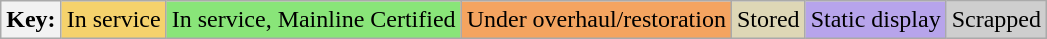<table class="wikitable">
<tr>
<th>Key:</th>
<td bgcolor=#F5D26C>In service</td>
<td bgcolor=#89E579>In service, Mainline Certified</td>
<td bgcolor=#f4a460>Under overhaul/restoration</td>
<td bgcolor=#DED7B6>Stored</td>
<td bgcolor=#B7A4EB>Static display</td>
<td bgcolor=#cecece>Scrapped</td>
</tr>
</table>
